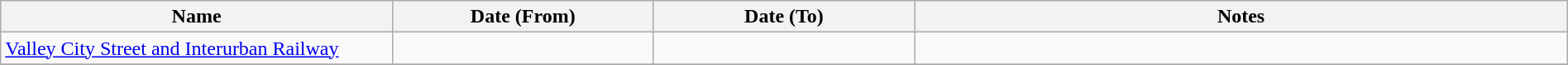<table class="wikitable sortable" width=100%>
<tr>
<th width=15%>Name</th>
<th width=10%>Date (From)</th>
<th width=10%>Date (To)</th>
<th class="unsortable" width=25%>Notes</th>
</tr>
<tr>
<td><a href='#'>Valley City Street and Interurban Railway</a></td>
<td></td>
<td></td>
<td></td>
</tr>
<tr>
</tr>
</table>
